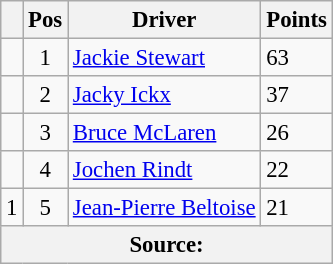<table class="wikitable" style="font-size: 95%;">
<tr>
<th></th>
<th>Pos</th>
<th>Driver</th>
<th>Points</th>
</tr>
<tr>
<td align="left"></td>
<td style="text-align:center;">1</td>
<td> <a href='#'>Jackie Stewart</a></td>
<td style="text-align:left;">63</td>
</tr>
<tr>
<td align="left"></td>
<td style="text-align:center;">2</td>
<td> <a href='#'>Jacky Ickx</a></td>
<td style="text-align:left;">37</td>
</tr>
<tr>
<td align="left"></td>
<td style="text-align:center;">3</td>
<td> <a href='#'>Bruce McLaren</a></td>
<td style="text-align:left;">26</td>
</tr>
<tr>
<td align="left"></td>
<td style="text-align:center;">4</td>
<td> <a href='#'>Jochen Rindt</a></td>
<td style="text-align:left;">22</td>
</tr>
<tr>
<td align="left"> 1</td>
<td style="text-align:center;">5</td>
<td> <a href='#'>Jean-Pierre Beltoise</a></td>
<td style="text-align:left;">21</td>
</tr>
<tr>
<th colspan=4>Source: </th>
</tr>
</table>
